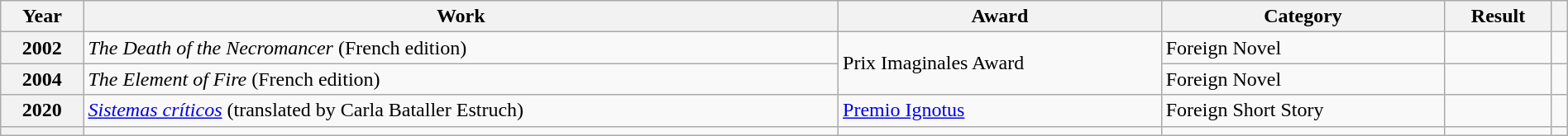<table class="wikitable sortable" style="width:100%">
<tr>
<th>Year</th>
<th>Work</th>
<th>Award</th>
<th>Category</th>
<th>Result</th>
<th></th>
</tr>
<tr>
<th align="center">2002</th>
<td><em>The Death of the Necromancer</em> (French edition)</td>
<td rowspan="2">Prix Imaginales Award</td>
<td>Foreign Novel</td>
<td></td>
<td></td>
</tr>
<tr>
<th>2004</th>
<td><em>The Element of Fire</em> (French edition)</td>
<td>Foreign Novel</td>
<td></td>
<td></td>
</tr>
<tr>
<th align="center">2020</th>
<td><em><a href='#'>Sistemas críticos</a></em> (translated by Carla Bataller Estruch)</td>
<td><a href='#'>Premio Ignotus</a></td>
<td>Foreign Short Story</td>
<td></td>
<td align="center"></td>
</tr>
<tr>
<th align="center"></th>
<td></td>
<td></td>
<td></td>
<td></td>
<td align="center"></td>
</tr>
</table>
